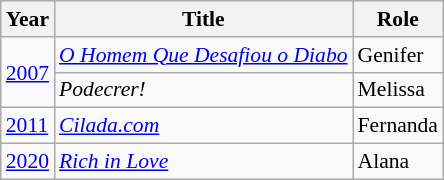<table class="wikitable" style="font-size: 90%;">
<tr>
<th>Year</th>
<th>Title</th>
<th>Role</th>
</tr>
<tr>
<td rowspan="2"><a href='#'>2007</a></td>
<td><em><a href='#'>O Homem Que Desafiou o Diabo</a></em></td>
<td>Genifer</td>
</tr>
<tr>
<td><em>Podecrer!</em></td>
<td>Melissa</td>
</tr>
<tr>
<td><a href='#'>2011</a></td>
<td><em><a href='#'>Cilada.com</a></em></td>
<td>Fernanda</td>
</tr>
<tr>
<td><a href='#'>2020</a></td>
<td><em><a href='#'>Rich in Love</a></em></td>
<td>Alana</td>
</tr>
</table>
